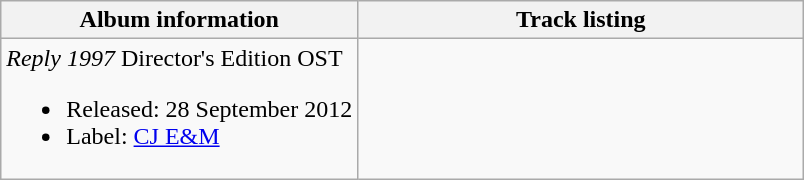<table class="wikitable">
<tr>
<th>Album information</th>
<th align="center" width="290px">Track listing</th>
</tr>
<tr>
<td><em>Reply 1997</em> Director's Edition OST<br><ul><li>Released: 28 September 2012</li><li>Label: <a href='#'>CJ E&M</a></li></ul></td>
<td style="font-size: 85%;"></td>
</tr>
</table>
